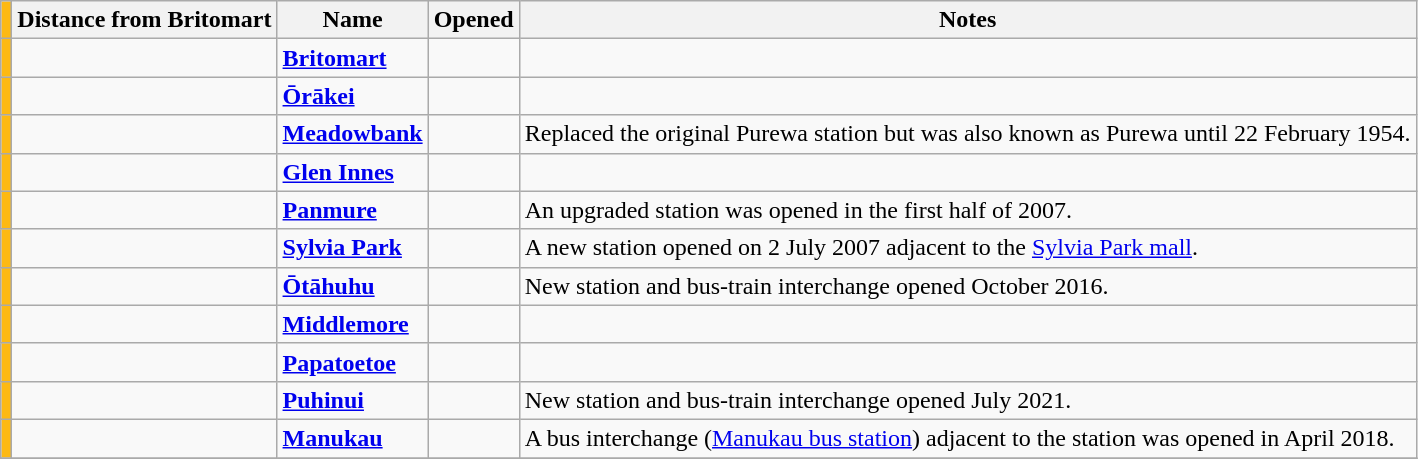<table class="wikitable">
<tr>
<td bgcolor=#fdb913></td>
<th>Distance from Britomart</th>
<th>Name</th>
<th>Opened</th>
<th>Notes</th>
</tr>
<tr>
<td bgcolor=#fdb913></td>
<td></td>
<td><strong><a href='#'>Britomart</a></strong></td>
<td></td>
<td></td>
</tr>
<tr>
<td bgcolor=#fdb913></td>
<td></td>
<td><strong><a href='#'>Ōrākei</a></strong></td>
<td></td>
<td></td>
</tr>
<tr>
<td bgcolor=#fdb913></td>
<td></td>
<td><strong><a href='#'>Meadowbank</a></strong></td>
<td></td>
<td>Replaced the original Purewa station but was also known as Purewa until 22 February 1954.</td>
</tr>
<tr>
<td bgcolor=#fdb913></td>
<td></td>
<td><strong><a href='#'>Glen Innes</a></strong></td>
<td></td>
<td></td>
</tr>
<tr>
<td bgcolor=#fdb913></td>
<td></td>
<td><strong><a href='#'>Panmure</a></strong></td>
<td></td>
<td>An upgraded station was opened in the first half of 2007.</td>
</tr>
<tr>
<td bgcolor=#fdb913></td>
<td></td>
<td><strong><a href='#'>Sylvia Park</a></strong></td>
<td></td>
<td>A new station opened on 2 July 2007 adjacent to the <a href='#'>Sylvia Park mall</a>.</td>
</tr>
<tr>
<td bgcolor=#fdb913></td>
<td></td>
<td><strong><a href='#'>Ōtāhuhu</a></strong></td>
<td></td>
<td>New station and bus-train interchange opened October 2016.</td>
</tr>
<tr>
<td bgcolor=#fdb913></td>
<td></td>
<td><strong><a href='#'>Middlemore</a></strong></td>
<td></td>
<td></td>
</tr>
<tr>
<td bgcolor=#fdb913></td>
<td></td>
<td><strong><a href='#'>Papatoetoe</a></strong></td>
<td></td>
<td></td>
</tr>
<tr>
<td bgcolor=#fdb913></td>
<td></td>
<td><strong><a href='#'>Puhinui</a></strong></td>
<td></td>
<td>New station and bus-train interchange opened July 2021.</td>
</tr>
<tr>
<td bgcolor=#fdb913></td>
<td></td>
<td><strong><a href='#'>Manukau</a></strong></td>
<td></td>
<td>A bus interchange (<a href='#'>Manukau bus station</a>) adjacent to the station was opened in April 2018.</td>
</tr>
<tr>
</tr>
</table>
